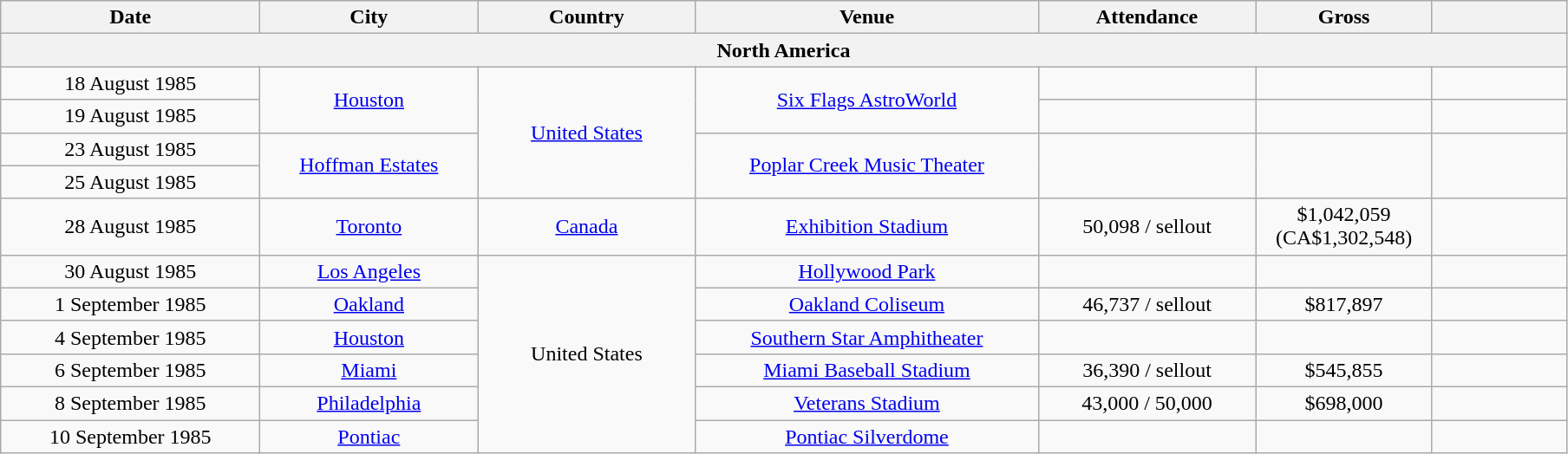<table class="wikitable" style="text-align:center;">
<tr>
<th scope="col" style="width:12em;">Date</th>
<th scope="col" style="width:10em;">City</th>
<th scope="col" style="width:10em;">Country</th>
<th scope="col" style="width:16em;">Venue</th>
<th scope="col" style="width:10em;">Attendance</th>
<th scope="col" style="width:8em;">Gross</th>
<th scope="col" style="width:6em;"></th>
</tr>
<tr>
<th colspan="7">North America</th>
</tr>
<tr>
<td>18 August 1985</td>
<td rowspan="2"><a href='#'>Houston</a></td>
<td rowspan="4"><a href='#'>United States</a></td>
<td rowspan="2"><a href='#'>Six Flags AstroWorld</a></td>
<td></td>
<td></td>
<td></td>
</tr>
<tr>
<td>19 August 1985</td>
<td></td>
<td></td>
<td></td>
</tr>
<tr>
<td>23 August 1985</td>
<td rowspan="2"><a href='#'>Hoffman Estates</a></td>
<td rowspan="2"><a href='#'>Poplar Creek Music Theater</a></td>
<td rowspan="2"></td>
<td rowspan="2"></td>
<td rowspan="2"></td>
</tr>
<tr>
<td>25 August 1985</td>
</tr>
<tr>
<td>28 August 1985</td>
<td><a href='#'>Toronto</a></td>
<td><a href='#'>Canada</a></td>
<td><a href='#'>Exhibition Stadium</a></td>
<td>50,098 / sellout</td>
<td>$1,042,059 (CA$1,302,548)</td>
<td></td>
</tr>
<tr>
<td>30 August 1985</td>
<td><a href='#'>Los Angeles</a></td>
<td rowspan="6">United States</td>
<td><a href='#'>Hollywood Park</a></td>
<td></td>
<td></td>
<td></td>
</tr>
<tr>
<td>1 September 1985</td>
<td><a href='#'>Oakland</a></td>
<td><a href='#'>Oakland Coliseum</a></td>
<td>46,737 / sellout</td>
<td>$817,897</td>
<td></td>
</tr>
<tr>
<td>4 September 1985</td>
<td><a href='#'>Houston</a></td>
<td><a href='#'>Southern Star Amphitheater</a></td>
<td></td>
<td></td>
<td></td>
</tr>
<tr>
<td>6 September 1985</td>
<td><a href='#'>Miami</a></td>
<td><a href='#'>Miami Baseball Stadium</a></td>
<td>36,390 / sellout</td>
<td>$545,855</td>
<td></td>
</tr>
<tr>
<td>8 September 1985</td>
<td><a href='#'>Philadelphia</a></td>
<td><a href='#'>Veterans Stadium</a></td>
<td>43,000 / 50,000</td>
<td>$698,000</td>
<td></td>
</tr>
<tr>
<td>10 September 1985</td>
<td><a href='#'>Pontiac</a></td>
<td><a href='#'>Pontiac Silverdome</a></td>
<td></td>
<td></td>
<td></td>
</tr>
</table>
